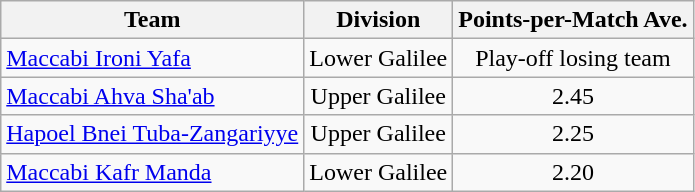<table class="wikitable" style="text-align:center">
<tr>
<th>Team</th>
<th>Division</th>
<th>Points-per-Match Ave.</th>
</tr>
<tr>
<td align=left><a href='#'>Maccabi Ironi Yafa</a></td>
<td>Lower Galilee</td>
<td>Play-off losing team</td>
</tr>
<tr>
<td align=left><a href='#'>Maccabi Ahva Sha'ab</a></td>
<td>Upper Galilee</td>
<td>2.45</td>
</tr>
<tr>
<td align=left><a href='#'>Hapoel Bnei Tuba-Zangariyye</a></td>
<td>Upper Galilee</td>
<td>2.25</td>
</tr>
<tr>
<td align=left><a href='#'>Maccabi Kafr Manda</a></td>
<td>Lower Galilee</td>
<td>2.20</td>
</tr>
</table>
